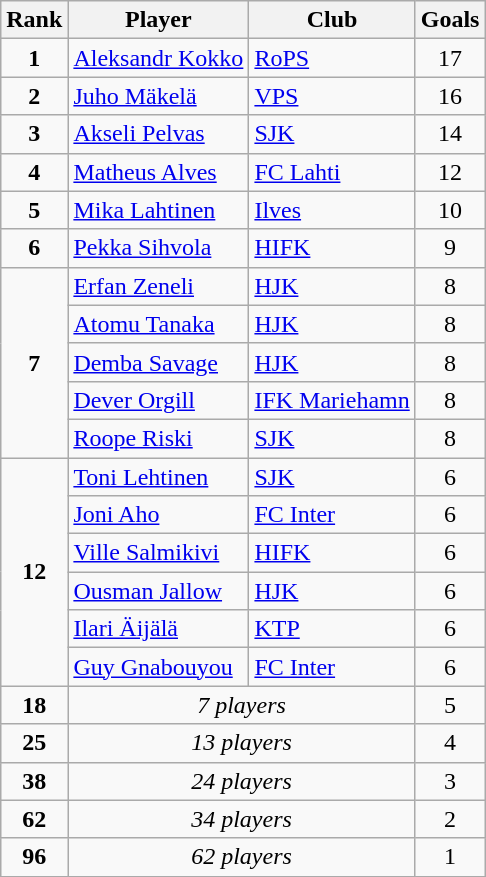<table class="wikitable" style="text-align:center">
<tr>
<th>Rank</th>
<th>Player</th>
<th>Club</th>
<th>Goals</th>
</tr>
<tr>
<td rowspan="1"><strong>1</strong></td>
<td align="left"> <a href='#'>Aleksandr Kokko</a></td>
<td align="left"><a href='#'>RoPS</a></td>
<td>17</td>
</tr>
<tr>
<td rowspan="1"><strong>2</strong></td>
<td align="left"> <a href='#'>Juho Mäkelä</a></td>
<td align="left"><a href='#'>VPS</a></td>
<td>16</td>
</tr>
<tr>
<td rowspan="1"><strong>3</strong></td>
<td align="left"> <a href='#'>Akseli Pelvas</a></td>
<td align="left"><a href='#'>SJK</a></td>
<td>14</td>
</tr>
<tr>
<td rowspan="1"><strong>4</strong></td>
<td align="left"> <a href='#'>Matheus Alves</a></td>
<td align="left"><a href='#'>FC Lahti</a></td>
<td>12</td>
</tr>
<tr>
<td rowspan="1"><strong>5</strong></td>
<td align="left"> <a href='#'>Mika Lahtinen</a></td>
<td align="left"><a href='#'>Ilves</a></td>
<td>10</td>
</tr>
<tr>
<td rowspan="1"><strong>6</strong></td>
<td align="left"> <a href='#'>Pekka Sihvola</a></td>
<td align="left"><a href='#'>HIFK</a></td>
<td>9</td>
</tr>
<tr>
<td rowspan="5"><strong>7</strong></td>
<td align="left"> <a href='#'>Erfan Zeneli</a></td>
<td align="left"><a href='#'>HJK</a></td>
<td>8</td>
</tr>
<tr>
<td align="left"> <a href='#'>Atomu Tanaka</a></td>
<td align="left"><a href='#'>HJK</a></td>
<td>8</td>
</tr>
<tr>
<td align="left"> <a href='#'>Demba Savage</a></td>
<td align="left"><a href='#'>HJK</a></td>
<td>8</td>
</tr>
<tr>
<td align="left"> <a href='#'>Dever Orgill</a></td>
<td align="left"><a href='#'>IFK Mariehamn</a></td>
<td>8</td>
</tr>
<tr>
<td align="left"> <a href='#'>Roope Riski</a></td>
<td align="left"><a href='#'>SJK</a></td>
<td>8</td>
</tr>
<tr>
<td rowspan="6"><strong>12</strong></td>
<td align="left"> <a href='#'>Toni Lehtinen</a></td>
<td align="left"><a href='#'>SJK</a></td>
<td>6</td>
</tr>
<tr>
<td align="left"> <a href='#'>Joni Aho</a></td>
<td align="left"><a href='#'>FC Inter</a></td>
<td>6</td>
</tr>
<tr>
<td align="left"> <a href='#'>Ville Salmikivi</a></td>
<td align="left"><a href='#'>HIFK</a></td>
<td>6</td>
</tr>
<tr>
<td align="left"> <a href='#'>Ousman Jallow</a></td>
<td align="left"><a href='#'>HJK</a></td>
<td>6</td>
</tr>
<tr>
<td align="left"> <a href='#'>Ilari Äijälä</a></td>
<td align="left"><a href='#'>KTP</a></td>
<td>6</td>
</tr>
<tr>
<td align="left"> <a href='#'>Guy Gnabouyou</a></td>
<td align="left"><a href='#'>FC Inter</a></td>
<td>6</td>
</tr>
<tr>
<td rowspan=1 align="center"><strong>18</strong></td>
<td colspan=2 align="center"><em>7 players</em></td>
<td rowspan=1 align="center">5</td>
</tr>
<tr>
<td rowspan=1 align="center"><strong>25</strong></td>
<td colspan=2 align="center"><em>13 players</em></td>
<td rowspan=1 align="center">4</td>
</tr>
<tr>
<td rowspan=1 align="center"><strong>38</strong></td>
<td colspan=2 align="center"><em>24 players</em></td>
<td rowspan=1 align="center">3</td>
</tr>
<tr>
<td rowspan=1 align="center"><strong>62</strong></td>
<td colspan=2 align="center"><em>34 players</em></td>
<td rowspan=1 align="center">2</td>
</tr>
<tr>
<td rowspan=1 align="center"><strong>96</strong></td>
<td colspan=2 align="center"><em>62 players</em></td>
<td rowspan=1 align="center">1</td>
</tr>
<tr>
</tr>
</table>
